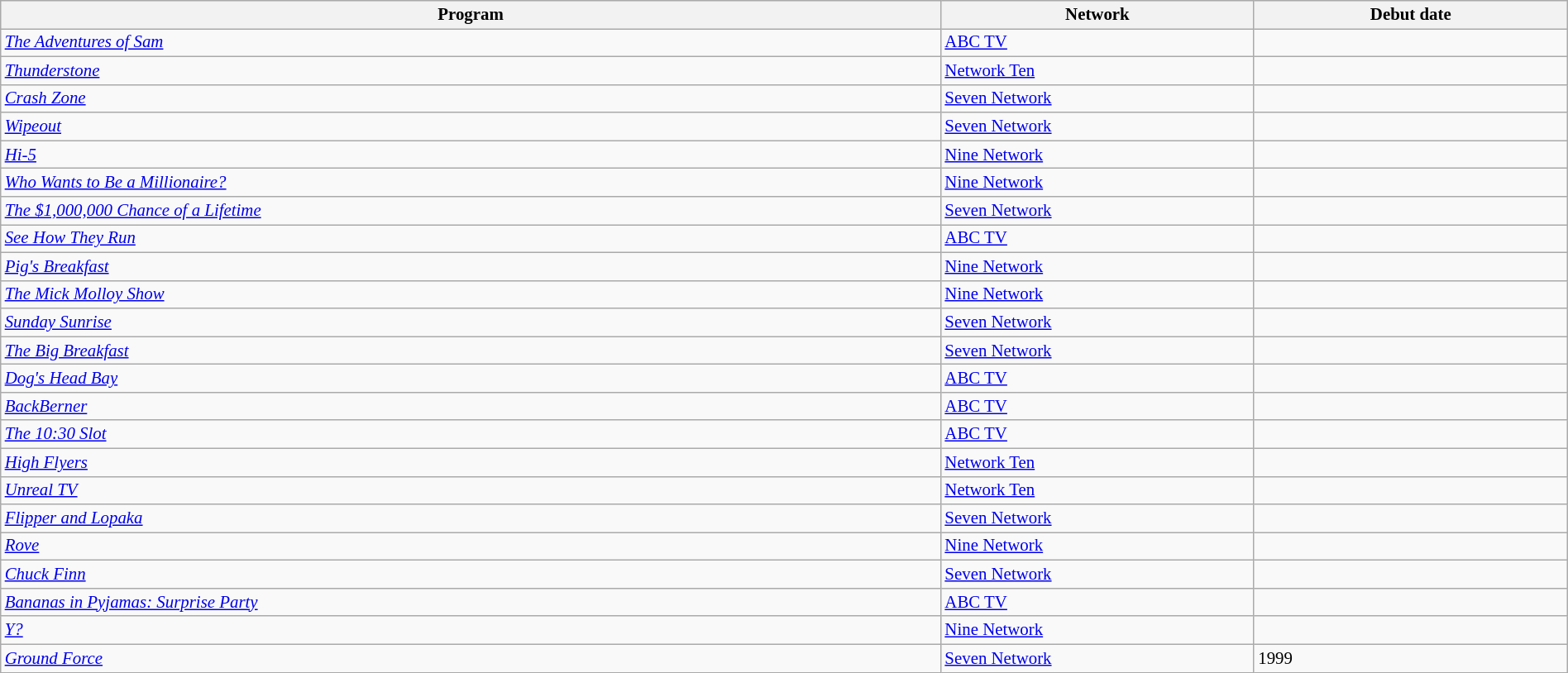<table class="wikitable sortable" width="100%" style="font-size:87%;">
<tr bgcolor="#efefef">
<th width=60%>Program</th>
<th width=20%>Network</th>
<th width=20%>Debut date</th>
</tr>
<tr>
<td><em><a href='#'>The Adventures of Sam</a></em></td>
<td><a href='#'>ABC TV</a></td>
<td></td>
</tr>
<tr>
<td><em><a href='#'>Thunderstone</a></em></td>
<td><a href='#'>Network Ten</a></td>
<td></td>
</tr>
<tr>
<td><em><a href='#'>Crash Zone</a></em></td>
<td><a href='#'>Seven Network</a></td>
<td></td>
</tr>
<tr>
<td><em><a href='#'>Wipeout</a></em></td>
<td><a href='#'>Seven Network</a></td>
<td></td>
</tr>
<tr>
<td><em><a href='#'>Hi-5</a></em></td>
<td><a href='#'>Nine Network</a></td>
<td></td>
</tr>
<tr>
<td><em><a href='#'>Who Wants to Be a Millionaire?</a></em></td>
<td><a href='#'>Nine Network</a></td>
<td></td>
</tr>
<tr>
<td><em><a href='#'>The $1,000,000 Chance of a Lifetime</a></em></td>
<td><a href='#'>Seven Network</a></td>
<td></td>
</tr>
<tr>
<td><em><a href='#'>See How They Run</a></em></td>
<td><a href='#'>ABC TV</a></td>
<td></td>
</tr>
<tr>
<td><em><a href='#'>Pig's Breakfast</a></em></td>
<td><a href='#'>Nine Network</a></td>
<td></td>
</tr>
<tr>
<td><em><a href='#'>The Mick Molloy Show</a></em></td>
<td><a href='#'>Nine Network</a></td>
<td></td>
</tr>
<tr>
<td><em><a href='#'>Sunday Sunrise</a></em></td>
<td><a href='#'>Seven Network</a></td>
<td></td>
</tr>
<tr>
<td><em><a href='#'>The Big Breakfast</a></em></td>
<td><a href='#'>Seven Network</a></td>
<td></td>
</tr>
<tr>
<td><em><a href='#'>Dog's Head Bay</a></em></td>
<td><a href='#'>ABC TV</a></td>
<td></td>
</tr>
<tr>
<td><em><a href='#'>BackBerner</a></em></td>
<td><a href='#'>ABC TV</a></td>
<td></td>
</tr>
<tr>
<td><em><a href='#'>The 10:30 Slot</a></em></td>
<td><a href='#'>ABC TV</a></td>
<td></td>
</tr>
<tr>
<td><em><a href='#'>High Flyers</a></em></td>
<td><a href='#'>Network Ten</a></td>
<td></td>
</tr>
<tr>
<td><em><a href='#'>Unreal TV</a></em></td>
<td><a href='#'>Network Ten</a></td>
<td></td>
</tr>
<tr>
<td><em><a href='#'>Flipper and Lopaka</a></em></td>
<td><a href='#'>Seven Network</a></td>
<td></td>
</tr>
<tr>
<td><em><a href='#'>Rove</a></em></td>
<td><a href='#'>Nine Network</a></td>
<td></td>
</tr>
<tr>
<td><em><a href='#'>Chuck Finn</a></em></td>
<td><a href='#'>Seven Network</a></td>
<td></td>
</tr>
<tr>
<td><em><a href='#'>Bananas in Pyjamas: Surprise Party</a></em></td>
<td><a href='#'>ABC TV</a></td>
<td></td>
</tr>
<tr>
<td><em><a href='#'>Y?</a></em></td>
<td><a href='#'>Nine Network</a></td>
<td></td>
</tr>
<tr>
<td><em><a href='#'>Ground Force</a></em></td>
<td><a href='#'>Seven Network</a></td>
<td>1999</td>
</tr>
</table>
